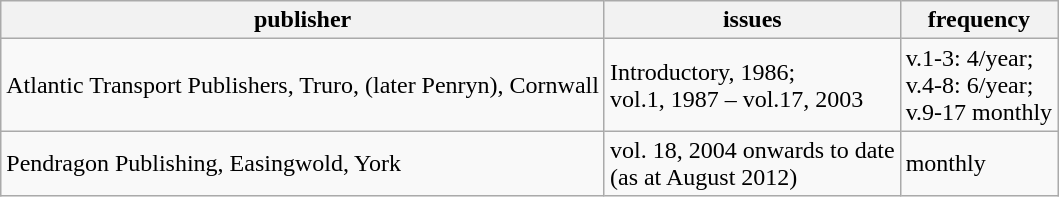<table class="wikitable" border="1">
<tr>
<th>publisher</th>
<th>issues</th>
<th>frequency</th>
</tr>
<tr>
<td>Atlantic Transport Publishers, Truro, (later Penryn), Cornwall</td>
<td>Introductory, 1986;<br>vol.1, 1987 – vol.17, 2003</td>
<td>v.1-3: 4/year;<br>v.4-8: 6/year;<br>v.9-17 monthly</td>
</tr>
<tr>
<td>Pendragon Publishing, Easingwold, York</td>
<td>vol. 18, 2004 onwards to date<br>(as at August 2012)</td>
<td>monthly</td>
</tr>
</table>
